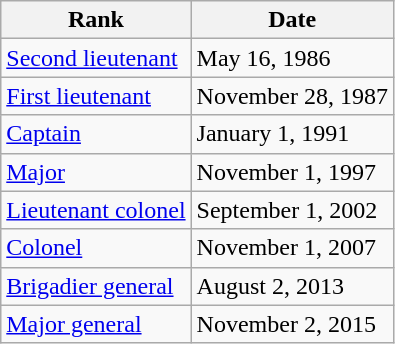<table class="wikitable">
<tr>
<th>Rank</th>
<th>Date</th>
</tr>
<tr>
<td> <a href='#'>Second lieutenant</a></td>
<td>May 16, 1986</td>
</tr>
<tr>
<td> <a href='#'>First lieutenant</a></td>
<td>November 28, 1987</td>
</tr>
<tr>
<td> <a href='#'>Captain</a></td>
<td>January 1, 1991</td>
</tr>
<tr>
<td> <a href='#'>Major</a></td>
<td>November 1, 1997</td>
</tr>
<tr>
<td> <a href='#'>Lieutenant colonel</a></td>
<td>September 1, 2002</td>
</tr>
<tr>
<td> <a href='#'>Colonel</a></td>
<td>November 1, 2007</td>
</tr>
<tr>
<td> <a href='#'>Brigadier general</a></td>
<td>August 2, 2013</td>
</tr>
<tr>
<td> <a href='#'>Major general</a></td>
<td>November 2, 2015</td>
</tr>
</table>
